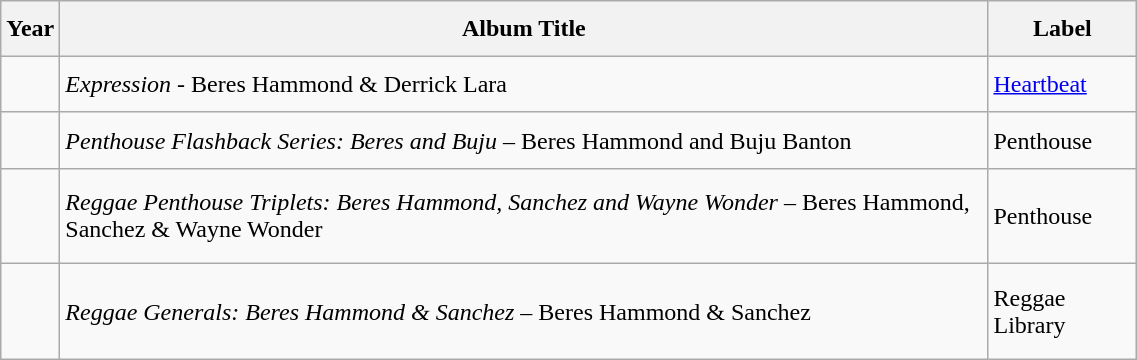<table class="wikitable" style="width: 60%; height: 15em;">
<tr>
<th>Year</th>
<th>Album Title</th>
<th>Label</th>
</tr>
<tr>
<td></td>
<td><em>Expression</em> - Beres Hammond & Derrick Lara </td>
<td><a href='#'>Heartbeat</a></td>
</tr>
<tr>
<td></td>
<td><em>Penthouse Flashback Series: Beres and Buju</em> – Beres Hammond and Buju Banton</td>
<td>Penthouse</td>
</tr>
<tr>
<td></td>
<td><em>Reggae Penthouse Triplets: Beres Hammond, Sanchez and Wayne Wonder</em> – Beres Hammond, Sanchez & Wayne Wonder</td>
<td>Penthouse</td>
</tr>
<tr>
<td></td>
<td><em>Reggae Generals: Beres Hammond & Sanchez</em> – Beres Hammond & Sanchez</td>
<td>Reggae Library</td>
</tr>
</table>
